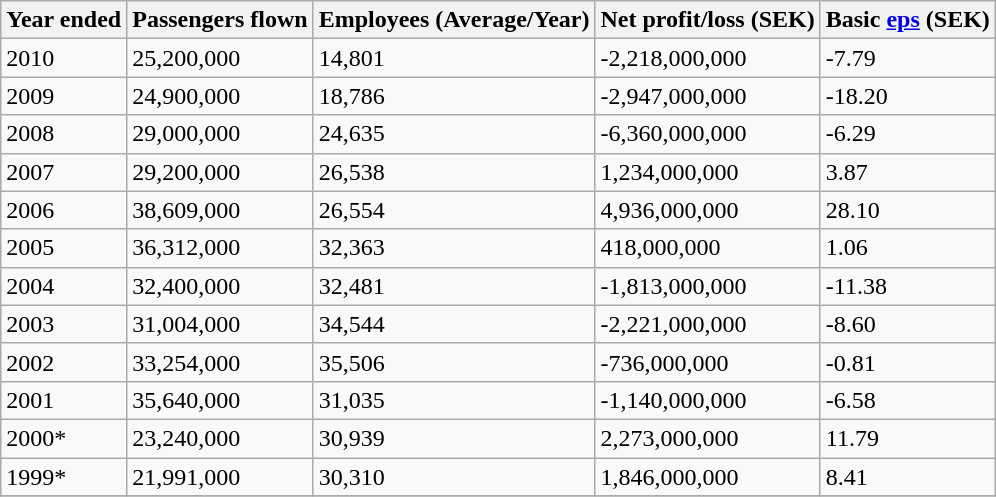<table class="wikitable">
<tr>
<th>Year ended</th>
<th>Passengers flown</th>
<th>Employees (Average/Year)</th>
<th>Net profit/loss (SEK)</th>
<th>Basic <a href='#'>eps</a> (SEK)</th>
</tr>
<tr>
<td>2010</td>
<td>25,200,000</td>
<td>14,801</td>
<td>-2,218,000,000</td>
<td>-7.79</td>
</tr>
<tr>
<td>2009</td>
<td>24,900,000</td>
<td>18,786</td>
<td>-2,947,000,000</td>
<td>-18.20</td>
</tr>
<tr>
<td>2008</td>
<td>29,000,000</td>
<td>24,635</td>
<td>-6,360,000,000</td>
<td>-6.29</td>
</tr>
<tr>
<td>2007</td>
<td>29,200,000</td>
<td>26,538</td>
<td>1,234,000,000</td>
<td>3.87</td>
</tr>
<tr>
<td>2006</td>
<td>38,609,000</td>
<td>26,554</td>
<td>4,936,000,000</td>
<td>28.10</td>
</tr>
<tr>
<td>2005</td>
<td>36,312,000</td>
<td>32,363</td>
<td>418,000,000</td>
<td>1.06</td>
</tr>
<tr>
<td>2004</td>
<td>32,400,000</td>
<td>32,481</td>
<td>-1,813,000,000</td>
<td>-11.38</td>
</tr>
<tr>
<td>2003</td>
<td>31,004,000</td>
<td>34,544</td>
<td>-2,221,000,000</td>
<td>-8.60</td>
</tr>
<tr>
<td>2002</td>
<td>33,254,000</td>
<td>35,506</td>
<td>-736,000,000</td>
<td>-0.81</td>
</tr>
<tr>
<td>2001</td>
<td>35,640,000</td>
<td>31,035</td>
<td>-1,140,000,000</td>
<td>-6.58</td>
</tr>
<tr>
<td>2000*</td>
<td>23,240,000</td>
<td>30,939</td>
<td>2,273,000,000</td>
<td>11.79</td>
</tr>
<tr>
<td>1999*</td>
<td>21,991,000</td>
<td>30,310</td>
<td>1,846,000,000</td>
<td>8.41</td>
</tr>
<tr>
</tr>
</table>
